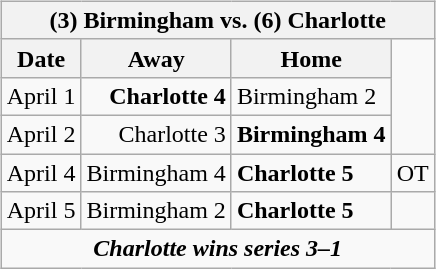<table cellspacing="10">
<tr>
<td valign="top"><br><table class="wikitable">
<tr>
<th bgcolor="#DDDDDD" colspan="4">(3) Birmingham vs. (6) Charlotte</th>
</tr>
<tr>
<th>Date</th>
<th>Away</th>
<th>Home</th>
</tr>
<tr>
<td>April 1</td>
<td align="right"><strong>Charlotte 4</strong></td>
<td>Birmingham 2</td>
</tr>
<tr>
<td>April 2</td>
<td align="right">Charlotte 3</td>
<td><strong>Birmingham 4</strong></td>
</tr>
<tr>
<td>April 4</td>
<td align="right">Birmingham 4</td>
<td><strong>Charlotte 5</strong></td>
<td>OT</td>
</tr>
<tr>
<td>April 5</td>
<td align="right">Birmingham 2</td>
<td><strong>Charlotte 5</strong></td>
</tr>
<tr align="center">
<td colspan="4"><strong><em>Charlotte wins series 3–1</em></strong></td>
</tr>
</table>
</td>
</tr>
</table>
